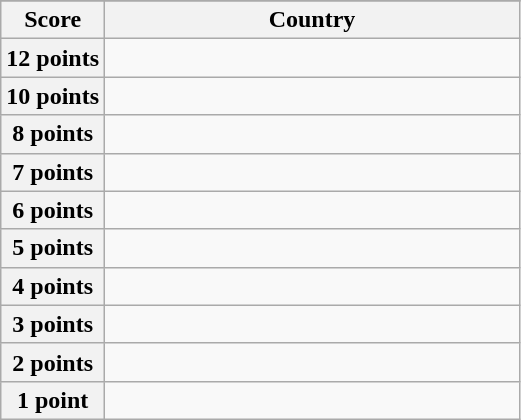<table class="wikitable">
<tr>
</tr>
<tr>
<th scope="col" width="20%">Score</th>
<th scope="col">Country</th>
</tr>
<tr>
<th scope="row">12 points</th>
<td></td>
</tr>
<tr>
<th scope="row">10 points</th>
<td></td>
</tr>
<tr>
<th scope="row">8 points</th>
<td></td>
</tr>
<tr>
<th scope="row">7 points</th>
<td></td>
</tr>
<tr>
<th scope="row">6 points</th>
<td></td>
</tr>
<tr>
<th scope="row">5 points</th>
<td></td>
</tr>
<tr>
<th scope="row">4 points</th>
<td></td>
</tr>
<tr>
<th scope="row">3 points</th>
<td></td>
</tr>
<tr>
<th scope="row">2 points</th>
<td></td>
</tr>
<tr>
<th scope="row">1 point</th>
<td></td>
</tr>
</table>
